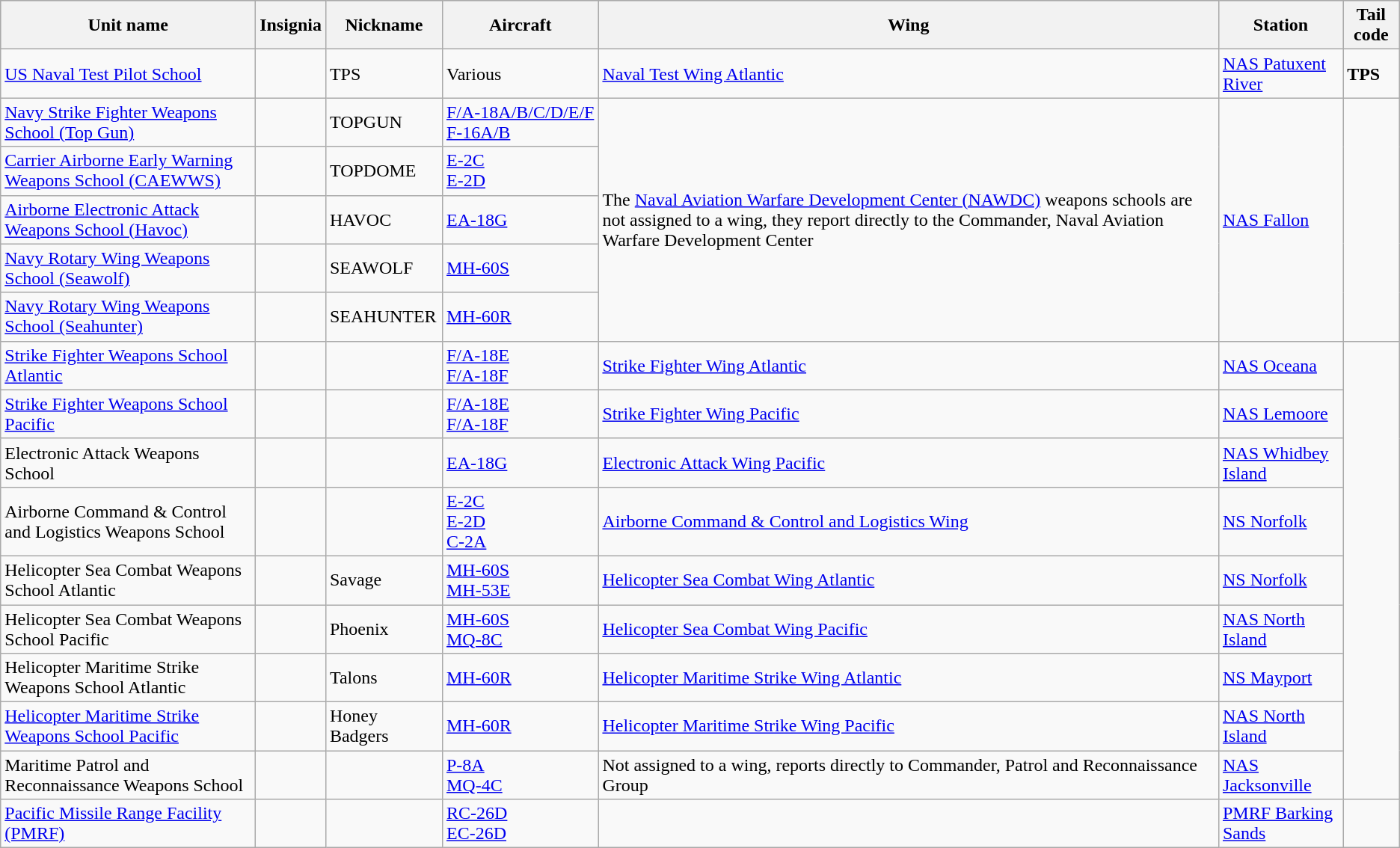<table class="wikitable">
<tr style="background:#CCCCCC;">
<th>Unit name</th>
<th>Insignia</th>
<th>Nickname</th>
<th>Aircraft</th>
<th>Wing</th>
<th>Station</th>
<th>Tail code</th>
</tr>
<tr>
<td><a href='#'>US Naval Test Pilot School</a></td>
<td></td>
<td>TPS</td>
<td>Various</td>
<td><a href='#'>Naval Test Wing Atlantic</a></td>
<td><a href='#'>NAS Patuxent River</a></td>
<td><strong>TPS</strong></td>
</tr>
<tr>
<td><a href='#'>Navy Strike Fighter Weapons School (Top Gun)</a></td>
<td></td>
<td>TOPGUN</td>
<td style="white-space: nowrap;"><a href='#'>F/A-18A/B/C/D/E/F</a><br><a href='#'>F-16A/B</a></td>
<td rowspan="5">The <a href='#'>Naval Aviation Warfare Development Center (NAWDC)</a> weapons schools are not assigned to a wing, they report directly to the Commander, Naval Aviation Warfare Development Center</td>
<td rowspan="5"><a href='#'>NAS Fallon</a></td>
<td rowspan="5"></td>
</tr>
<tr>
<td><a href='#'>Carrier Airborne Early Warning Weapons School (CAEWWS)</a></td>
<td></td>
<td>TOPDOME</td>
<td><a href='#'>E-2C</a><br><a href='#'>E-2D</a></td>
</tr>
<tr>
<td><a href='#'>Airborne Electronic Attack Weapons School (Havoc)</a></td>
<td></td>
<td>HAVOC</td>
<td><a href='#'>EA-18G</a></td>
</tr>
<tr>
<td><a href='#'>Navy Rotary Wing Weapons School (Seawolf)</a></td>
<td></td>
<td>SEAWOLF</td>
<td><a href='#'>MH-60S</a></td>
</tr>
<tr>
<td><a href='#'>Navy Rotary Wing Weapons School (Seahunter)</a></td>
<td></td>
<td>SEAHUNTER</td>
<td><a href='#'>MH-60R</a></td>
</tr>
<tr>
<td><a href='#'>Strike Fighter Weapons School Atlantic</a></td>
<td></td>
<td></td>
<td><a href='#'>F/A-18E</a><br><a href='#'>F/A-18F</a></td>
<td><a href='#'>Strike Fighter Wing Atlantic</a></td>
<td><a href='#'>NAS Oceana</a></td>
<td rowspan="9"></td>
</tr>
<tr>
<td><a href='#'>Strike Fighter Weapons School Pacific</a></td>
<td></td>
<td></td>
<td><a href='#'>F/A-18E</a><br><a href='#'>F/A-18F</a></td>
<td><a href='#'>Strike Fighter Wing Pacific</a></td>
<td><a href='#'>NAS Lemoore</a></td>
</tr>
<tr>
<td>Electronic Attack Weapons School</td>
<td></td>
<td></td>
<td><a href='#'>EA-18G</a></td>
<td><a href='#'>Electronic Attack Wing Pacific</a></td>
<td><a href='#'>NAS Whidbey Island</a></td>
</tr>
<tr>
<td>Airborne Command & Control and Logistics Weapons School</td>
<td></td>
<td></td>
<td><a href='#'>E-2C</a><br><a href='#'>E-2D</a><br><a href='#'>C-2A</a></td>
<td><a href='#'>Airborne Command & Control and Logistics Wing</a></td>
<td><a href='#'>NS Norfolk</a></td>
</tr>
<tr>
<td>Helicopter Sea Combat Weapons School Atlantic</td>
<td></td>
<td>Savage</td>
<td><a href='#'>MH-60S</a><br><a href='#'>MH-53E</a></td>
<td><a href='#'>Helicopter Sea Combat Wing Atlantic</a></td>
<td><a href='#'>NS Norfolk</a></td>
</tr>
<tr>
<td>Helicopter Sea Combat Weapons School Pacific</td>
<td></td>
<td>Phoenix</td>
<td><a href='#'>MH-60S</a><br><a href='#'>MQ-8C</a></td>
<td><a href='#'>Helicopter Sea Combat Wing Pacific</a></td>
<td><a href='#'>NAS North Island</a></td>
</tr>
<tr>
<td>Helicopter Maritime Strike Weapons School Atlantic</td>
<td></td>
<td>Talons</td>
<td><a href='#'>MH-60R</a></td>
<td><a href='#'>Helicopter Maritime Strike Wing Atlantic</a></td>
<td><a href='#'>NS Mayport</a></td>
</tr>
<tr>
<td><a href='#'>Helicopter Maritime Strike Weapons School Pacific</a></td>
<td></td>
<td>Honey Badgers</td>
<td><a href='#'>MH-60R</a></td>
<td><a href='#'>Helicopter Maritime Strike Wing Pacific</a></td>
<td><a href='#'>NAS North Island</a></td>
</tr>
<tr>
<td>Maritime Patrol and Reconnaissance Weapons School</td>
<td></td>
<td></td>
<td><a href='#'>P-8A</a><br><a href='#'>MQ-4C</a></td>
<td>Not assigned to a wing, reports directly to Commander, Patrol and Reconnaissance Group</td>
<td><a href='#'>NAS Jacksonville</a></td>
</tr>
<tr>
<td><a href='#'>Pacific Missile Range Facility (PMRF)</a></td>
<td></td>
<td></td>
<td><a href='#'>RC-26D</a><br><a href='#'>EC-26D</a></td>
<td></td>
<td><a href='#'>PMRF Barking Sands</a></td>
<td></td>
</tr>
</table>
